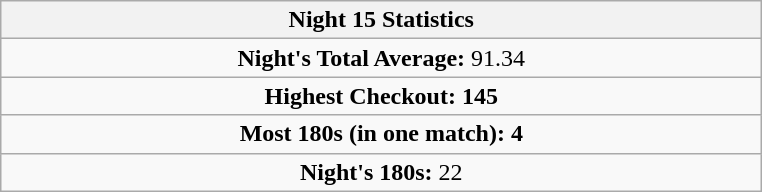<table class=wikitable style="text-align:center">
<tr>
<th width=500>Night 15 Statistics</th>
</tr>
<tr align=center>
<td colspan="3"><strong>Night's Total Average:</strong> 91.34 </td>
</tr>
<tr align=center>
<td colspan="3"><strong>Highest Checkout:</strong>  <strong>145</strong></td>
</tr>
<tr align=center>
<td colspan="3"><strong>Most 180s (in one match):</strong>  <strong>4</strong></td>
</tr>
<tr align=center>
<td colspan="3"><strong>Night's 180s:</strong> 22</td>
</tr>
</table>
